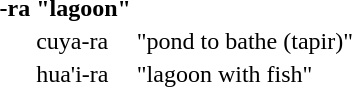<table>
<tr>
<th>-ra</th>
<th colspan="1">"lagoon"</th>
</tr>
<tr>
<td></td>
<td>cuya-ra</td>
<td colspan="3">"pond to bathe (tapir)"</td>
</tr>
<tr>
<td></td>
<td>hua'i-ra</td>
<td colspan="3">"lagoon with fish"</td>
</tr>
</table>
